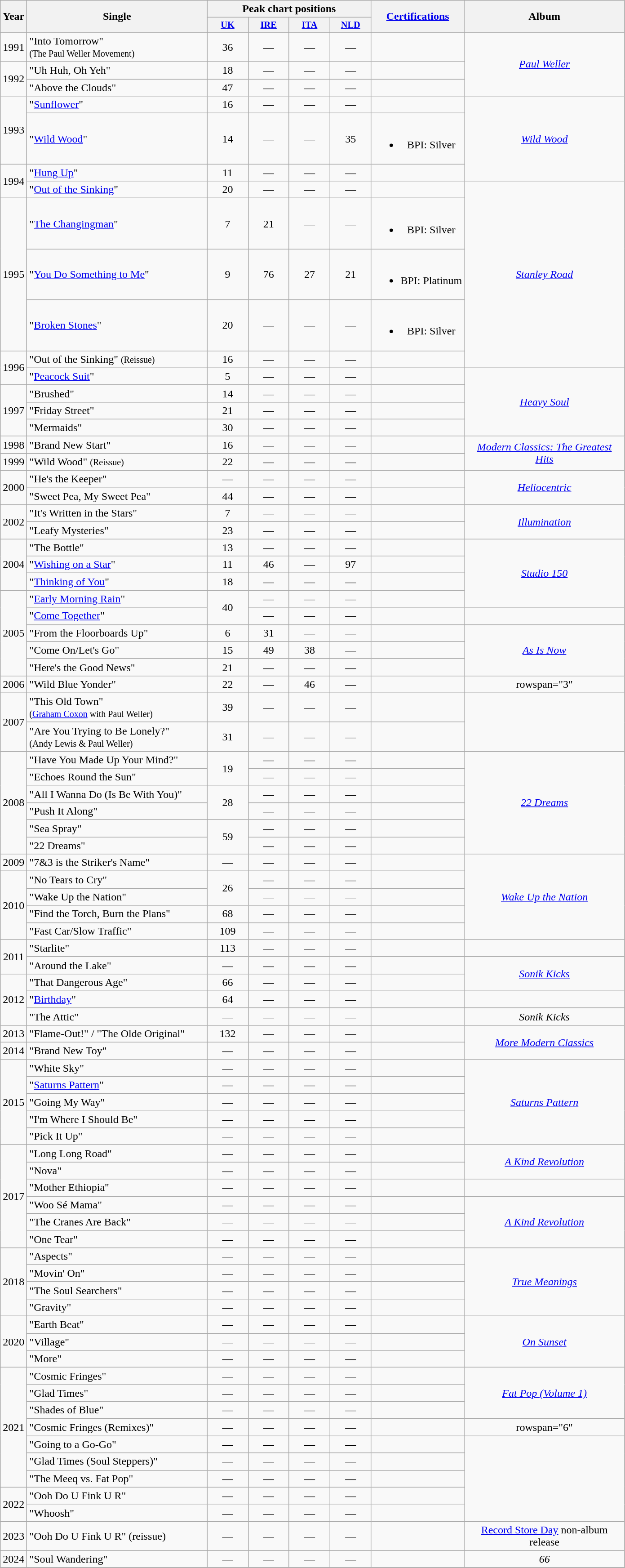<table class="wikitable" style="text-align:center;">
<tr>
<th rowspan="2">Year</th>
<th rowspan="2" style="width:260px;">Single</th>
<th colspan="4">Peak chart positions</th>
<th rowspan="2"><a href='#'>Certifications</a></th>
<th rowspan="2" style="width:230px;">Album</th>
</tr>
<tr>
<th style="width:4em;font-size:85%"><a href='#'>UK</a><br></th>
<th style="width:4em;font-size:85%"><a href='#'>IRE</a><br></th>
<th style="width:4em;font-size:85%"><a href='#'>ITA</a><br></th>
<th style="width:4em;font-size:85%"><a href='#'>NLD</a><br></th>
</tr>
<tr>
<td>1991</td>
<td align="left">"Into Tomorrow" <br><small>(The Paul Weller Movement)</small></td>
<td>36</td>
<td>—</td>
<td>—</td>
<td>—</td>
<td></td>
<td rowspan="3"><em><a href='#'>Paul Weller</a></em></td>
</tr>
<tr>
<td rowspan="2">1992</td>
<td align="left">"Uh Huh, Oh Yeh"</td>
<td>18</td>
<td>—</td>
<td>—</td>
<td>—</td>
<td></td>
</tr>
<tr>
<td align="left">"Above the Clouds"</td>
<td>47</td>
<td>—</td>
<td>—</td>
<td>—</td>
<td></td>
</tr>
<tr>
<td rowspan="2">1993</td>
<td align="left">"<a href='#'>Sunflower</a>"</td>
<td>16</td>
<td>—</td>
<td>—</td>
<td>—</td>
<td></td>
<td rowspan="3"><em><a href='#'>Wild Wood</a></em></td>
</tr>
<tr>
<td align="left">"<a href='#'>Wild Wood</a>"</td>
<td>14</td>
<td>—</td>
<td>—</td>
<td>35</td>
<td><br><ul><li>BPI: Silver</li></ul></td>
</tr>
<tr>
<td rowspan="2">1994</td>
<td align="left">"<a href='#'>Hung Up</a>"</td>
<td>11</td>
<td>—</td>
<td>—</td>
<td>—</td>
<td></td>
</tr>
<tr>
<td align="left">"<a href='#'>Out of the Sinking</a>"</td>
<td>20</td>
<td>—</td>
<td>—</td>
<td>—</td>
<td></td>
<td rowspan="5"><em><a href='#'>Stanley Road</a></em></td>
</tr>
<tr>
<td rowspan="3">1995</td>
<td align="left">"<a href='#'>The Changingman</a>"</td>
<td>7</td>
<td>21</td>
<td>—</td>
<td>—</td>
<td><br><ul><li>BPI: Silver</li></ul></td>
</tr>
<tr>
<td align="left">"<a href='#'>You Do Something to Me</a>"</td>
<td>9</td>
<td>76</td>
<td>27</td>
<td>21</td>
<td><br><ul><li>BPI: Platinum</li></ul></td>
</tr>
<tr>
<td align="left">"<a href='#'>Broken Stones</a>"</td>
<td>20</td>
<td>—</td>
<td>—</td>
<td>—</td>
<td><br><ul><li>BPI: Silver</li></ul></td>
</tr>
<tr>
<td rowspan="2">1996</td>
<td align="left">"Out of the Sinking" <small>(Reissue)</small></td>
<td>16</td>
<td>—</td>
<td>—</td>
<td>—</td>
<td></td>
</tr>
<tr>
<td align="left">"<a href='#'>Peacock Suit</a>"</td>
<td>5</td>
<td>—</td>
<td>—</td>
<td>—</td>
<td></td>
<td rowspan="4"><em><a href='#'>Heavy Soul</a></em></td>
</tr>
<tr>
<td rowspan="3">1997</td>
<td align="left">"Brushed"</td>
<td>14</td>
<td>—</td>
<td>—</td>
<td>—</td>
<td></td>
</tr>
<tr>
<td align="left">"Friday Street"</td>
<td>21</td>
<td>—</td>
<td>—</td>
<td>—</td>
<td></td>
</tr>
<tr>
<td align="left">"Mermaids"</td>
<td>30</td>
<td>—</td>
<td>—</td>
<td>—</td>
<td></td>
</tr>
<tr>
<td>1998</td>
<td align="left">"Brand New Start"</td>
<td>16</td>
<td>—</td>
<td>—</td>
<td>—</td>
<td></td>
<td rowspan="2"><em><a href='#'>Modern Classics: The Greatest Hits</a></em></td>
</tr>
<tr>
<td>1999</td>
<td align="left">"Wild Wood" <small>(Reissue)</small></td>
<td>22</td>
<td>—</td>
<td>—</td>
<td>—</td>
<td></td>
</tr>
<tr>
<td rowspan="2">2000</td>
<td align="left">"He's the Keeper"</td>
<td>—</td>
<td>—</td>
<td>—</td>
<td>—</td>
<td></td>
<td rowspan="2"><em><a href='#'>Heliocentric</a></em></td>
</tr>
<tr>
<td align="left">"Sweet Pea, My Sweet Pea"</td>
<td>44</td>
<td>—</td>
<td>—</td>
<td>—</td>
<td></td>
</tr>
<tr>
<td rowspan="2">2002</td>
<td align="left">"It's Written in the Stars"</td>
<td>7</td>
<td>—</td>
<td>—</td>
<td>—</td>
<td></td>
<td rowspan="2"><em><a href='#'>Illumination</a></em></td>
</tr>
<tr>
<td align="left">"Leafy Mysteries"</td>
<td>23</td>
<td>—</td>
<td>—</td>
<td>—</td>
<td></td>
</tr>
<tr>
<td rowspan="3">2004</td>
<td align="left">"The Bottle"</td>
<td>13</td>
<td>—</td>
<td>—</td>
<td>—</td>
<td></td>
<td rowspan="4"><em><a href='#'>Studio 150</a></em></td>
</tr>
<tr>
<td align="left">"<a href='#'>Wishing on a Star</a>"</td>
<td>11</td>
<td>46</td>
<td>—</td>
<td>97</td>
<td></td>
</tr>
<tr>
<td align="left">"<a href='#'>Thinking of You</a>"</td>
<td>18</td>
<td>—</td>
<td>—</td>
<td>—</td>
<td></td>
</tr>
<tr>
<td rowspan="5">2005</td>
<td align="left">"<a href='#'>Early Morning Rain</a>"</td>
<td style="text-align:center;" rowspan="2">40</td>
<td>—</td>
<td>—</td>
<td>—</td>
<td></td>
</tr>
<tr>
<td align="left">"<a href='#'>Come Together</a>"</td>
<td>—</td>
<td>—</td>
<td>—</td>
<td></td>
<td></td>
</tr>
<tr>
<td align="left">"From the Floorboards Up"</td>
<td>6</td>
<td>31</td>
<td>—</td>
<td>—</td>
<td></td>
<td rowspan="3"><em><a href='#'>As Is Now</a></em></td>
</tr>
<tr>
<td align="left">"Come On/Let's Go"</td>
<td>15</td>
<td>49</td>
<td>38</td>
<td>—</td>
<td></td>
</tr>
<tr>
<td align="left">"Here's the Good News"</td>
<td>21</td>
<td>—</td>
<td>—</td>
<td>—</td>
<td></td>
</tr>
<tr>
<td>2006</td>
<td align="left">"Wild Blue Yonder"</td>
<td>22</td>
<td>—</td>
<td>46</td>
<td>—</td>
<td></td>
<td>rowspan="3" </td>
</tr>
<tr>
<td rowspan="2">2007</td>
<td align="left">"This Old Town" <br><small>(<a href='#'>Graham Coxon</a> with Paul Weller)</small></td>
<td>39</td>
<td>—</td>
<td>—</td>
<td>—</td>
<td></td>
</tr>
<tr>
<td align="left">"Are You Trying to Be Lonely?" <br><small>(Andy Lewis & Paul Weller)</small></td>
<td>31</td>
<td>—</td>
<td>—</td>
<td>—</td>
<td></td>
</tr>
<tr>
<td rowspan="6">2008</td>
<td align="left">"Have You Made Up Your Mind?"</td>
<td style="text-align:center;" rowspan="2">19</td>
<td>—</td>
<td>—</td>
<td>—</td>
<td></td>
<td rowspan="6"><em><a href='#'>22 Dreams</a></em></td>
</tr>
<tr>
<td align="left">"Echoes Round the Sun"</td>
<td>—</td>
<td>—</td>
<td>—</td>
<td></td>
</tr>
<tr>
<td align="left">"All I Wanna Do (Is Be With You)"</td>
<td style="text-align:center;" rowspan="2">28</td>
<td>—</td>
<td>—</td>
<td>—</td>
<td></td>
</tr>
<tr>
<td align="left">"Push It Along"</td>
<td>—</td>
<td>—</td>
<td>—</td>
<td></td>
</tr>
<tr>
<td align="left">"Sea Spray"</td>
<td style="text-align:center;" rowspan="2">59</td>
<td>—</td>
<td>—</td>
<td>—</td>
<td></td>
</tr>
<tr>
<td align="left">"22 Dreams"</td>
<td>—</td>
<td>—</td>
<td>—</td>
<td></td>
</tr>
<tr>
<td>2009</td>
<td align="left">"7&3 is the Striker's Name"</td>
<td>—</td>
<td>—</td>
<td>—</td>
<td>—</td>
<td></td>
<td rowspan="5"><em><a href='#'>Wake Up the Nation</a></em></td>
</tr>
<tr>
<td rowspan="4">2010</td>
<td align="left">"No Tears to Cry"</td>
<td style="text-align:center;" rowspan="2">26</td>
<td>—</td>
<td>—</td>
<td>—</td>
<td></td>
</tr>
<tr>
<td align="left">"Wake Up the Nation"</td>
<td>—</td>
<td>—</td>
<td>—</td>
<td></td>
</tr>
<tr>
<td align="left">"Find the Torch, Burn the Plans"</td>
<td>68</td>
<td>—</td>
<td>—</td>
<td>—</td>
<td></td>
</tr>
<tr>
<td align="left">"Fast Car/Slow Traffic"</td>
<td>109</td>
<td>—</td>
<td>—</td>
<td>—</td>
<td></td>
</tr>
<tr>
<td rowspan="2">2011</td>
<td align="left">"Starlite"</td>
<td>113</td>
<td>—</td>
<td>—</td>
<td>—</td>
<td></td>
<td></td>
</tr>
<tr>
<td align="left">"Around the Lake"</td>
<td>—</td>
<td>—</td>
<td>—</td>
<td>—</td>
<td></td>
<td rowspan="2"><em><a href='#'>Sonik Kicks</a></em></td>
</tr>
<tr>
<td rowspan="3">2012</td>
<td align="left">"That Dangerous Age"</td>
<td>66</td>
<td>—</td>
<td>—</td>
<td>—</td>
<td></td>
</tr>
<tr>
<td align="left">"<a href='#'>Birthday</a>"</td>
<td>64</td>
<td>—</td>
<td>—</td>
<td>—</td>
<td></td>
<td></td>
</tr>
<tr>
<td align="left">"The Attic"</td>
<td>—</td>
<td>—</td>
<td>—</td>
<td>—</td>
<td></td>
<td><em>Sonik Kicks</em></td>
</tr>
<tr>
<td>2013</td>
<td align="left">"Flame-Out!" / "The Olde Original"</td>
<td>132</td>
<td>—</td>
<td>—</td>
<td>—</td>
<td></td>
<td rowspan="2"><em><a href='#'>More Modern Classics</a></em></td>
</tr>
<tr>
<td>2014</td>
<td align="left">"Brand New Toy"</td>
<td>—</td>
<td>—</td>
<td>—</td>
<td>—</td>
<td></td>
</tr>
<tr>
<td rowspan="5">2015</td>
<td align="left">"White Sky"</td>
<td>—</td>
<td>—</td>
<td>—</td>
<td>—</td>
<td></td>
<td rowspan="5"><em><a href='#'>Saturns Pattern</a></em></td>
</tr>
<tr>
<td align="left">"<a href='#'>Saturns Pattern</a>"</td>
<td>—</td>
<td>—</td>
<td>—</td>
<td>—</td>
<td></td>
</tr>
<tr>
<td align="left">"Going My Way"</td>
<td>—</td>
<td>—</td>
<td>—</td>
<td>—</td>
<td></td>
</tr>
<tr>
<td align="left">"I'm Where I Should Be"</td>
<td>—</td>
<td>—</td>
<td>—</td>
<td>—</td>
<td></td>
</tr>
<tr>
<td align="left">"Pick It Up"</td>
<td>—</td>
<td>—</td>
<td>—</td>
<td>—</td>
<td></td>
</tr>
<tr>
<td rowspan="6">2017</td>
<td align="left">"Long Long Road"</td>
<td>—</td>
<td>—</td>
<td>—</td>
<td>—</td>
<td></td>
<td rowspan="2"><em><a href='#'>A Kind Revolution</a></em></td>
</tr>
<tr>
<td align="left">"Nova"</td>
<td>—</td>
<td>—</td>
<td>—</td>
<td>—</td>
<td></td>
</tr>
<tr>
<td align="left">"Mother Ethiopia"</td>
<td>—</td>
<td>—</td>
<td>—</td>
<td>—</td>
<td></td>
<td></td>
</tr>
<tr>
<td align="left">"Woo Sé Mama"</td>
<td>—</td>
<td>—</td>
<td>—</td>
<td>—</td>
<td></td>
<td rowspan="3"><em><a href='#'>A Kind Revolution</a></em></td>
</tr>
<tr>
<td align="left">"The Cranes Are Back"</td>
<td>—</td>
<td>—</td>
<td>—</td>
<td>—</td>
<td></td>
</tr>
<tr>
<td align="left">"One Tear"</td>
<td>—</td>
<td>—</td>
<td>—</td>
<td>—</td>
<td></td>
</tr>
<tr>
<td rowspan="4">2018</td>
<td align="left">"Aspects"</td>
<td>—</td>
<td>—</td>
<td>—</td>
<td>—</td>
<td></td>
<td rowspan="4"><em><a href='#'>True Meanings</a></em></td>
</tr>
<tr>
<td align="left">"Movin' On"</td>
<td>—</td>
<td>—</td>
<td>—</td>
<td>—</td>
<td></td>
</tr>
<tr>
<td align="left">"The Soul Searchers"</td>
<td>—</td>
<td>—</td>
<td>—</td>
<td>—</td>
<td></td>
</tr>
<tr>
<td align="left">"Gravity"</td>
<td>—</td>
<td>—</td>
<td>—</td>
<td>—</td>
<td></td>
</tr>
<tr>
<td rowspan="3">2020</td>
<td align="left">"Earth Beat"</td>
<td>—</td>
<td>—</td>
<td>—</td>
<td>—</td>
<td></td>
<td rowspan="3"><em><a href='#'>On Sunset</a></em></td>
</tr>
<tr>
<td align="left">"Village"</td>
<td>—</td>
<td>—</td>
<td>—</td>
<td>—</td>
<td></td>
</tr>
<tr>
<td align="left">"More"</td>
<td>—</td>
<td>—</td>
<td>—</td>
<td>—</td>
<td></td>
</tr>
<tr>
<td rowspan="7">2021</td>
<td align="left">"Cosmic Fringes"</td>
<td>—</td>
<td>—</td>
<td>—</td>
<td>—</td>
<td></td>
<td rowspan="3"><em><a href='#'>Fat Pop (Volume 1)</a></em></td>
</tr>
<tr>
<td align="left">"Glad Times"</td>
<td>—</td>
<td>—</td>
<td>—</td>
<td>—</td>
<td></td>
</tr>
<tr>
<td align="left">"Shades of Blue"</td>
<td>—</td>
<td>—</td>
<td>—</td>
<td>—</td>
<td></td>
</tr>
<tr>
<td align="left">"Cosmic Fringes (Remixes)"</td>
<td>—</td>
<td>—</td>
<td>—</td>
<td>—</td>
<td></td>
<td>rowspan="6" </td>
</tr>
<tr>
<td align="left">"Going to a Go-Go"</td>
<td>—</td>
<td>—</td>
<td>—</td>
<td>—</td>
<td></td>
</tr>
<tr>
<td align="left">"Glad Times (Soul Steppers)"</td>
<td>—</td>
<td>—</td>
<td>—</td>
<td>—</td>
<td></td>
</tr>
<tr>
<td align="left">"The Meeq vs. Fat Pop"</td>
<td>—</td>
<td>—</td>
<td>—</td>
<td>—</td>
<td></td>
</tr>
<tr>
<td rowspan="2">2022</td>
<td align="left">"Ooh Do U Fink U R"<br></td>
<td>—</td>
<td>—</td>
<td>—</td>
<td>—</td>
<td></td>
</tr>
<tr>
<td align="left">"Whoosh"</td>
<td>—</td>
<td>—</td>
<td>—</td>
<td>—</td>
<td></td>
</tr>
<tr>
<td>2023</td>
<td align="left">"Ooh Do U Fink U R" (reissue)<br></td>
<td>—</td>
<td>—</td>
<td>—</td>
<td>—</td>
<td></td>
<td><a href='#'>Record Store Day</a> non-album release</td>
</tr>
<tr>
<td>2024</td>
<td align="left">"Soul Wandering"</td>
<td>—</td>
<td>—</td>
<td>—</td>
<td>—</td>
<td></td>
<td><em>66</em></td>
</tr>
<tr>
</tr>
</table>
